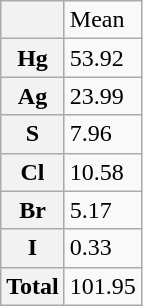<table class="wikitable">
<tr>
<th></th>
<td>Mean</td>
</tr>
<tr>
<th>Hg</th>
<td>53.92</td>
</tr>
<tr>
<th>Ag</th>
<td>23.99</td>
</tr>
<tr>
<th>S</th>
<td>7.96</td>
</tr>
<tr>
<th>Cl</th>
<td>10.58</td>
</tr>
<tr>
<th>Br</th>
<td>5.17</td>
</tr>
<tr>
<th>I</th>
<td>0.33</td>
</tr>
<tr>
<th>Total</th>
<td>101.95</td>
</tr>
</table>
